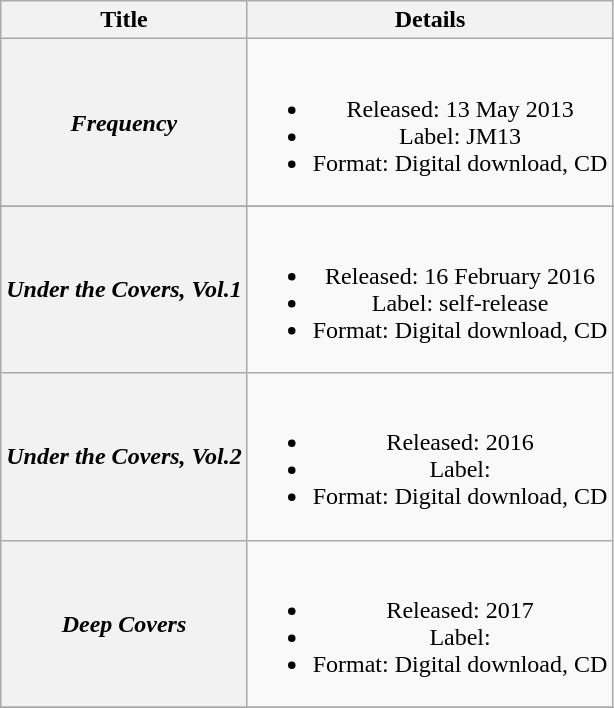<table class="wikitable plainrowheaders" style="text-align:center;">
<tr>
<th scope="col">Title</th>
<th scope="col">Details</th>
</tr>
<tr>
<th scope="row"><em>Frequency</em></th>
<td><br><ul><li>Released: 13 May 2013</li><li>Label: JM13</li><li>Format: Digital download, CD</li></ul></td>
</tr>
<tr>
</tr>
<tr>
<th scope="row"><em>Under the Covers, Vol.1</em></th>
<td><br><ul><li>Released: 16 February 2016</li><li>Label: self-release</li><li>Format: Digital download, CD</li></ul></td>
</tr>
<tr>
<th scope="row"><em>Under the Covers, Vol.2</em></th>
<td><br><ul><li>Released: 2016</li><li>Label:</li><li>Format: Digital download, CD</li></ul></td>
</tr>
<tr>
<th scope="row"><em>Deep Covers</em></th>
<td><br><ul><li>Released: 2017</li><li>Label:</li><li>Format: Digital download, CD</li></ul></td>
</tr>
<tr>
</tr>
</table>
